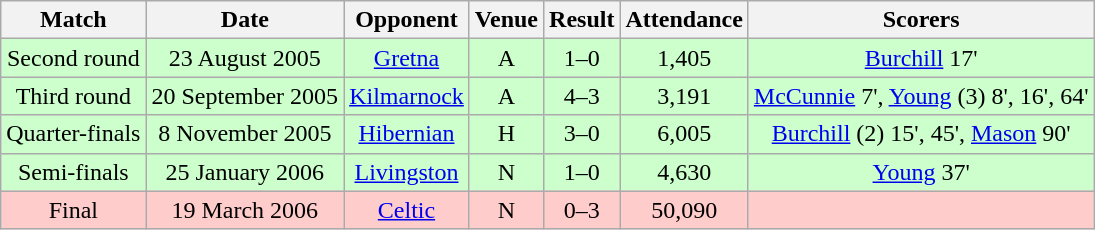<table class="wikitable" style="font-size:100%; text-align:center">
<tr>
<th>Match</th>
<th>Date</th>
<th>Opponent</th>
<th>Venue</th>
<th>Result</th>
<th>Attendance</th>
<th>Scorers</th>
</tr>
<tr style="background: #CCFFCC;">
<td>Second round</td>
<td>23 August 2005</td>
<td><a href='#'>Gretna</a></td>
<td>A</td>
<td>1–0</td>
<td>1,405</td>
<td><a href='#'>Burchill</a> 17'</td>
</tr>
<tr style="background: #CCFFCC;">
<td>Third round</td>
<td>20 September 2005</td>
<td><a href='#'>Kilmarnock</a></td>
<td>A</td>
<td>4–3</td>
<td>3,191</td>
<td><a href='#'>McCunnie</a> 7', <a href='#'>Young</a> (3) 8', 16', 64'</td>
</tr>
<tr style="background: #CCFFCC;">
<td>Quarter-finals</td>
<td>8 November 2005</td>
<td><a href='#'>Hibernian</a></td>
<td>H</td>
<td>3–0</td>
<td>6,005</td>
<td><a href='#'>Burchill</a> (2) 15', 45', <a href='#'>Mason</a> 90'</td>
</tr>
<tr style="background: #CCFFCC;">
<td>Semi-finals</td>
<td>25 January 2006</td>
<td><a href='#'>Livingston</a></td>
<td>N</td>
<td>1–0</td>
<td>4,630</td>
<td><a href='#'>Young</a> 37'</td>
</tr>
<tr style="background: #FFCCCC;">
<td>Final</td>
<td>19 March 2006</td>
<td><a href='#'>Celtic</a></td>
<td>N</td>
<td>0–3</td>
<td>50,090</td>
<td></td>
</tr>
</table>
